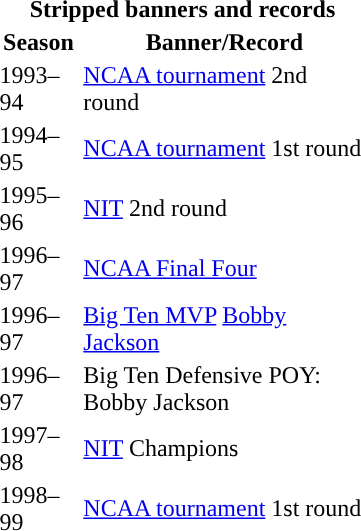<table class="toccolours" style="float: right; margin-left: 1em;" width="250px" |>
<tr>
<th colspan="3" style="text-align:center; "><strong>Stripped banners and records</strong></th>
</tr>
<tr>
<th>Season</th>
<th>Banner/Record</th>
</tr>
<tr>
<td>1993–94</td>
<td><a href='#'>NCAA tournament</a> 2nd round</td>
</tr>
<tr>
<td>1994–95</td>
<td><a href='#'>NCAA tournament</a> 1st round</td>
</tr>
<tr>
<td>1995–96</td>
<td><a href='#'>NIT</a> 2nd round</td>
</tr>
<tr>
<td>1996–97</td>
<td><a href='#'>NCAA Final Four</a></td>
</tr>
<tr>
<td>1996–97</td>
<td><a href='#'>Big Ten MVP</a> <a href='#'>Bobby Jackson</a></td>
</tr>
<tr>
<td>1996–97</td>
<td>Big Ten Defensive POY: Bobby Jackson</td>
</tr>
<tr>
<td>1997–98</td>
<td><a href='#'>NIT</a> Champions</td>
</tr>
<tr>
<td>1998–99</td>
<td><a href='#'>NCAA tournament</a> 1st round</td>
</tr>
</table>
